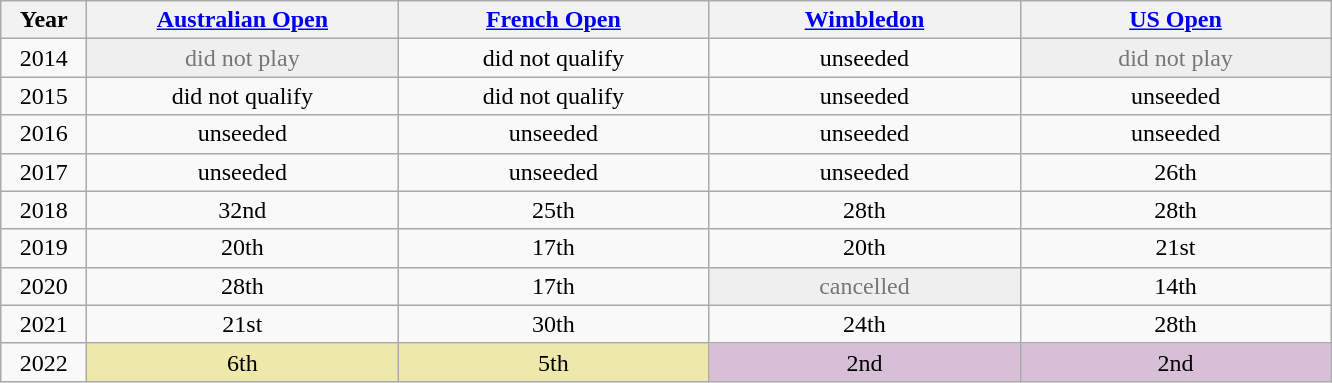<table class=wikitable style=text-align:center>
<tr>
<th width=50>Year</th>
<th width=200><a href='#'>Australian Open</a></th>
<th width=200><a href='#'>French Open</a></th>
<th width=200><a href='#'>Wimbledon</a></th>
<th width=200><a href='#'>US Open</a></th>
</tr>
<tr>
<td>2014</td>
<td bgcolor=efefef style=color:#767676>did not play</td>
<td>did not qualify</td>
<td>unseeded</td>
<td bgcolor=efefef style=color:#767676>did not play</td>
</tr>
<tr>
<td>2015</td>
<td>did not qualify</td>
<td>did not qualify</td>
<td>unseeded</td>
<td>unseeded</td>
</tr>
<tr>
<td>2016</td>
<td>unseeded</td>
<td>unseeded</td>
<td>unseeded</td>
<td>unseeded</td>
</tr>
<tr>
<td>2017</td>
<td>unseeded</td>
<td>unseeded</td>
<td>unseeded</td>
<td>26th</td>
</tr>
<tr>
<td>2018</td>
<td>32nd</td>
<td>25th</td>
<td>28th</td>
<td>28th</td>
</tr>
<tr>
<td>2019</td>
<td>20th</td>
<td>17th</td>
<td>20th</td>
<td>21st</td>
</tr>
<tr>
<td>2020</td>
<td>28th</td>
<td>17th</td>
<td bgcolor=efefef style=color:#767676>cancelled</td>
<td>14th</td>
</tr>
<tr>
<td>2021</td>
<td>21st</td>
<td>30th</td>
<td>24th</td>
<td>28th</td>
</tr>
<tr>
<td>2022</td>
<td bgcolor=EEE8AA>6th</td>
<td bgcolor=EEE8AA>5th</td>
<td bgcolor=thistle>2nd</td>
<td bgcolor=thistle>2nd</td>
</tr>
</table>
